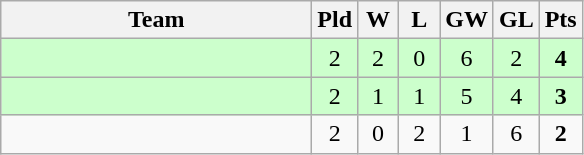<table class="wikitable" style="text-align:center">
<tr>
<th width=200>Team</th>
<th width=20>Pld</th>
<th width=20>W</th>
<th width=20>L</th>
<th width=20>GW</th>
<th width=20>GL</th>
<th width=20>Pts</th>
</tr>
<tr bgcolor="ccffcc">
<td style="text-align:left;"></td>
<td>2</td>
<td>2</td>
<td>0</td>
<td>6</td>
<td>2</td>
<td><strong>4</strong></td>
</tr>
<tr bgcolor="ccffcc">
<td style="text-align:left;"></td>
<td>2</td>
<td>1</td>
<td>1</td>
<td>5</td>
<td>4</td>
<td><strong>3</strong></td>
</tr>
<tr>
<td style="text-align:left;"></td>
<td>2</td>
<td>0</td>
<td>2</td>
<td>1</td>
<td>6</td>
<td><strong>2</strong></td>
</tr>
</table>
